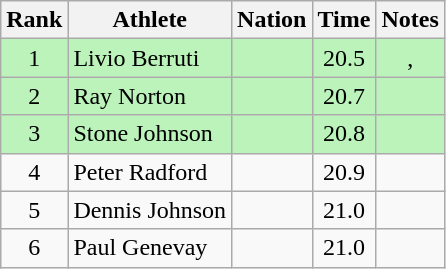<table class="wikitable sortable" style="text-align:center">
<tr>
<th>Rank</th>
<th>Athlete</th>
<th>Nation</th>
<th>Time</th>
<th>Notes</th>
</tr>
<tr bgcolor=bbf3bb>
<td>1</td>
<td align=left>Livio Berruti</td>
<td align=left></td>
<td>20.5</td>
<td>, </td>
</tr>
<tr bgcolor=bbf3bb>
<td>2</td>
<td align=left>Ray Norton</td>
<td align=left></td>
<td>20.7</td>
<td></td>
</tr>
<tr bgcolor=bbf3bb>
<td>3</td>
<td align=left>Stone Johnson</td>
<td align=left></td>
<td>20.8</td>
<td></td>
</tr>
<tr>
<td>4</td>
<td align=left>Peter Radford</td>
<td align=left></td>
<td>20.9</td>
<td></td>
</tr>
<tr>
<td>5</td>
<td align=left>Dennis Johnson</td>
<td align=left></td>
<td>21.0</td>
<td></td>
</tr>
<tr>
<td>6</td>
<td align=left>Paul Genevay</td>
<td align=left></td>
<td>21.0</td>
<td></td>
</tr>
</table>
